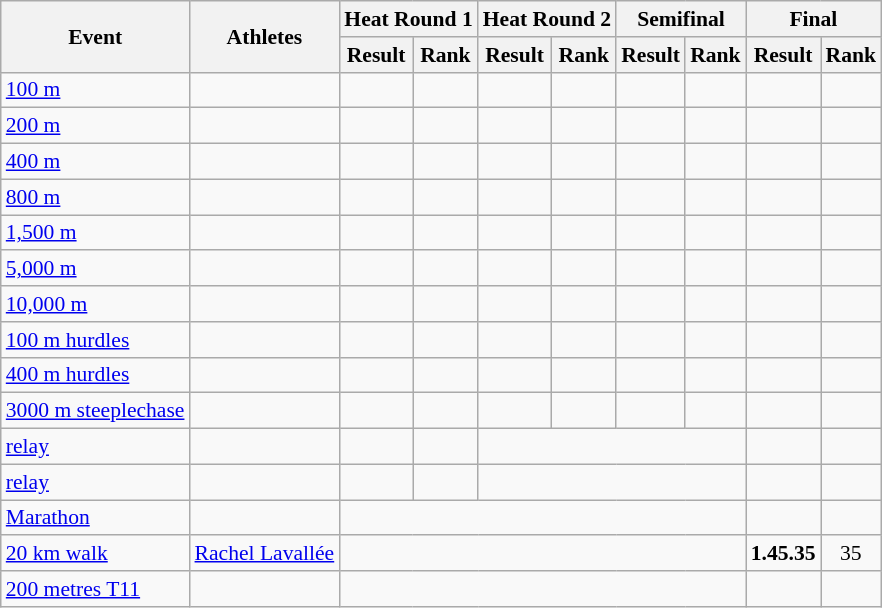<table class="wikitable" border="1" style="font-size:90%">
<tr>
<th rowspan="2">Event</th>
<th rowspan="2">Athletes</th>
<th colspan="2">Heat Round 1</th>
<th colspan="2">Heat Round 2</th>
<th colspan="2">Semifinal</th>
<th colspan="2">Final</th>
</tr>
<tr>
<th>Result</th>
<th>Rank</th>
<th>Result</th>
<th>Rank</th>
<th>Result</th>
<th>Rank</th>
<th>Result</th>
<th>Rank</th>
</tr>
<tr>
<td><a href='#'>100 m</a></td>
<td></td>
<td align=center></td>
<td align=center></td>
<td align=center></td>
<td align=center></td>
<td align=center></td>
<td align=center></td>
<td align=center></td>
<td align=center></td>
</tr>
<tr>
<td><a href='#'>200 m</a></td>
<td></td>
<td align=center></td>
<td align=center></td>
<td align=center></td>
<td align=center></td>
<td align=center></td>
<td align=center></td>
<td align=center></td>
<td align=center></td>
</tr>
<tr>
<td><a href='#'>400 m</a></td>
<td></td>
<td align=center></td>
<td align=center></td>
<td align=center></td>
<td align=center></td>
<td align=center></td>
<td align=center></td>
<td align=center></td>
<td align=center></td>
</tr>
<tr>
<td><a href='#'>800 m</a></td>
<td></td>
<td align=center></td>
<td align=center></td>
<td align=center></td>
<td align=center></td>
<td align=center></td>
<td align=center></td>
<td align=center></td>
<td align=center></td>
</tr>
<tr>
<td><a href='#'>1,500 m</a></td>
<td></td>
<td align=center></td>
<td align=center></td>
<td align=center></td>
<td align=center></td>
<td align=center></td>
<td align=center></td>
<td align=center></td>
<td align=center></td>
</tr>
<tr>
<td><a href='#'>5,000 m</a></td>
<td></td>
<td align=center></td>
<td align=center></td>
<td align=center></td>
<td align=center></td>
<td align=center></td>
<td align=center></td>
<td align=center></td>
<td align=center></td>
</tr>
<tr>
<td><a href='#'>10,000 m</a></td>
<td></td>
<td align=center></td>
<td align=center></td>
<td align=center></td>
<td align=center></td>
<td align=center></td>
<td align=center></td>
<td align=center></td>
<td align=center></td>
</tr>
<tr>
<td><a href='#'>100 m hurdles</a></td>
<td></td>
<td align=center></td>
<td align=center></td>
<td align=center></td>
<td align=center></td>
<td align=center></td>
<td align=center></td>
<td align=center></td>
<td align=center></td>
</tr>
<tr>
<td><a href='#'>400 m hurdles</a></td>
<td></td>
<td align=center></td>
<td align=center></td>
<td align=center></td>
<td align=center></td>
<td align=center></td>
<td align=center></td>
<td align=center></td>
<td align=center></td>
</tr>
<tr>
<td><a href='#'>3000 m steeplechase</a></td>
<td></td>
<td align=center></td>
<td align=center></td>
<td align=center></td>
<td align=center></td>
<td align=center></td>
<td align=center></td>
<td align=center></td>
<td align=center></td>
</tr>
<tr>
<td><a href='#'> relay</a></td>
<td></td>
<td align=center></td>
<td align=center></td>
<td align=center colspan="4"></td>
<td align=center></td>
<td align=center></td>
</tr>
<tr>
<td><a href='#'> relay</a></td>
<td></td>
<td align=center></td>
<td align=center></td>
<td align=center colspan="4"></td>
<td align=center></td>
<td align=center></td>
</tr>
<tr>
<td><a href='#'>Marathon</a></td>
<td></td>
<td align=center colspan="6"></td>
<td align=center></td>
<td align=center></td>
</tr>
<tr>
<td><a href='#'>20 km walk</a></td>
<td><a href='#'>Rachel Lavallée</a></td>
<td align=center colspan="6"></td>
<td align=center><strong>1.45.35</strong></td>
<td align=center>35</td>
</tr>
<tr>
<td><a href='#'>200 metres T11</a></td>
<td></td>
<td align=center colspan="6"></td>
<td align=center></td>
<td align=center></td>
</tr>
</table>
